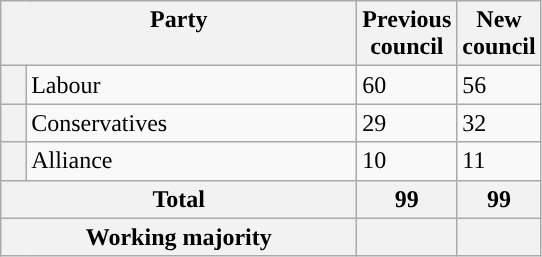<table class="wikitable">
<tr>
<th valign=top colspan="2" style="width: 230px">Party</th>
<th valign=top style="width: 30px">Previous council</th>
<th valign=top style="width: 30px">New council</th>
</tr>
<tr>
<th style="background-color: "></th>
<td>Labour</td>
<td>60</td>
<td>56</td>
</tr>
<tr>
<th style="background-color: "></th>
<td>Conservatives</td>
<td>29</td>
<td>32</td>
</tr>
<tr>
<th style="background-color: "></th>
<td>Alliance</td>
<td>10</td>
<td>11</td>
</tr>
<tr>
<th colspan=2>Total</th>
<th style="text-align: center">99</th>
<th colspan=3>99</th>
</tr>
<tr>
<th colspan=2>Working majority</th>
<th></th>
<th></th>
</tr>
</table>
